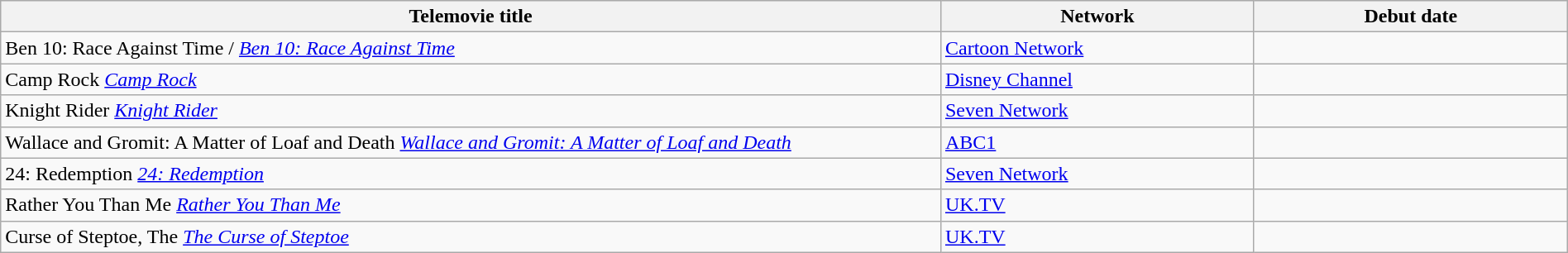<table class="wikitable sortable" width="100%">
<tr bgcolor="#efefef">
<th width=60%>Telemovie title</th>
<th width=20%>Network</th>
<th width=20%>Debut date</th>
</tr>
<tr>
<td><span>Ben 10: Race Against Time</span>  /  <em><a href='#'>Ben 10: Race Against Time</a></em></td>
<td><a href='#'>Cartoon Network</a></td>
<td></td>
</tr>
<tr>
<td><span>Camp Rock</span>  <em><a href='#'>Camp Rock</a></em></td>
<td><a href='#'>Disney Channel</a></td>
<td></td>
</tr>
<tr>
<td><span>Knight Rider</span>  <em><a href='#'>Knight Rider</a></em></td>
<td><a href='#'>Seven Network</a></td>
<td></td>
</tr>
<tr>
<td><span>Wallace and Gromit: A Matter of Loaf and Death</span>  <em><a href='#'>Wallace and Gromit: A Matter of Loaf and Death</a></em></td>
<td><a href='#'>ABC1</a></td>
<td></td>
</tr>
<tr>
<td><span>24: Redemption</span>  <em><a href='#'>24: Redemption</a></em></td>
<td><a href='#'>Seven Network</a></td>
<td></td>
</tr>
<tr>
<td><span>Rather You Than Me</span>  <em><a href='#'>Rather You Than Me</a></em></td>
<td><a href='#'>UK.TV</a></td>
<td></td>
</tr>
<tr>
<td><span>Curse of Steptoe, The</span>  <em><a href='#'>The Curse of Steptoe</a></em></td>
<td><a href='#'>UK.TV</a></td>
<td></td>
</tr>
</table>
